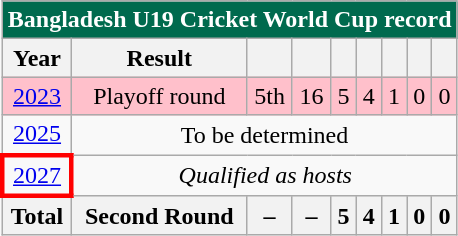<table class="wikitable" style="text-align:center">
<tr>
<th style="color:white; background:#006A4E;" colspan=9>Bangladesh U19 Cricket World Cup record</th>
</tr>
<tr>
<th>Year</th>
<th>Result</th>
<th></th>
<th></th>
<th></th>
<th></th>
<th></th>
<th></th>
<th></th>
</tr>
<tr bgcolor=pink>
<td> <a href='#'>2023</a></td>
<td>Playoff round</td>
<td>5th</td>
<td>16</td>
<td>5</td>
<td>4</td>
<td>1</td>
<td>0</td>
<td>0</td>
</tr>
<tr>
<td> <a href='#'>2025</a></td>
<td colspan="8">To be determined</td>
</tr>
<tr>
<td style="border: 3px solid red"> <a href='#'>2027</a></td>
<td colspan="8"><em>Qualified as hosts</em></td>
</tr>
<tr>
<th>Total</th>
<th>Second Round</th>
<th>–</th>
<th>–</th>
<th>5</th>
<th>4</th>
<th>1</th>
<th>0</th>
<th>0</th>
</tr>
</table>
